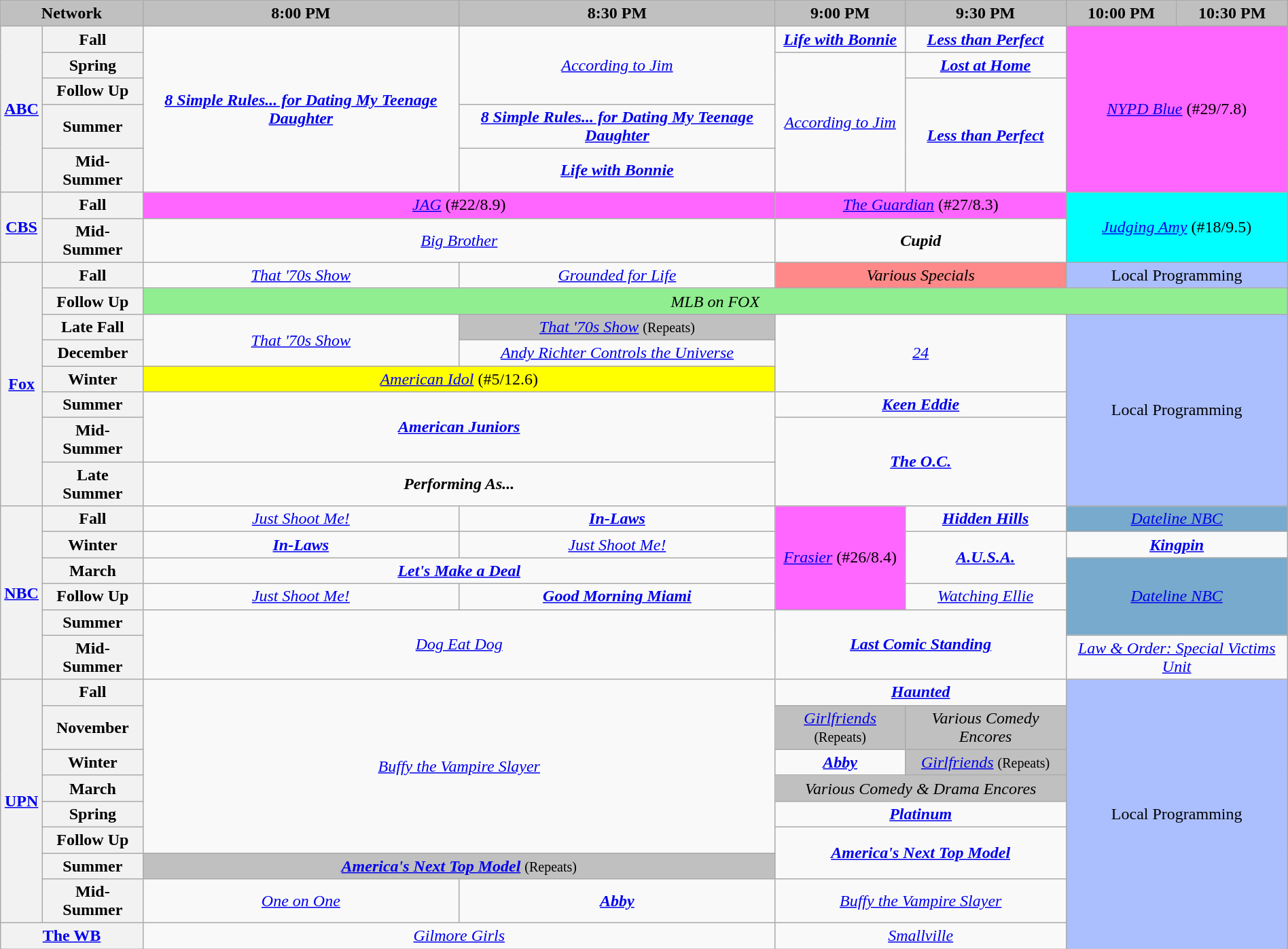<table class="wikitable" style="width:100%;margin-right:0;text-align:center">
<tr>
<th colspan="2" style="background-color:#C0C0C0;text-align:center">Network</th>
<th style="background-color:#C0C0C0;text-align:center">8:00 PM</th>
<th style="background-color:#C0C0C0;text-align:center">8:30 PM</th>
<th style="background-color:#C0C0C0;text-align:center">9:00 PM</th>
<th style="background-color:#C0C0C0;text-align:center">9:30 PM</th>
<th style="background-color:#C0C0C0;text-align:center">10:00 PM</th>
<th style="background-color:#C0C0C0;text-align:center">10:30 PM</th>
</tr>
<tr>
<th rowspan="5"><a href='#'>ABC</a></th>
<th>Fall</th>
<td rowspan="5"><strong><em><a href='#'>8 Simple Rules... for Dating My Teenage Daughter</a></em></strong></td>
<td rowspan="3"><em><a href='#'>According to Jim</a></em></td>
<td><strong><em><a href='#'>Life with Bonnie</a></em></strong></td>
<td><strong><em><a href='#'>Less than Perfect</a></em></strong></td>
<td bgcolor="#FF66FF" colspan="2" rowspan="5"><em><a href='#'>NYPD Blue</a></em> (#29/7.8)</td>
</tr>
<tr>
<th>Spring</th>
<td rowspan="4"><em><a href='#'>According to Jim</a></em></td>
<td><strong><em><a href='#'>Lost at Home</a></em></strong></td>
</tr>
<tr>
<th>Follow Up</th>
<td rowspan="3"><strong><em><a href='#'>Less than Perfect</a></em></strong></td>
</tr>
<tr>
<th>Summer</th>
<td><strong><em><a href='#'>8 Simple Rules... for Dating My Teenage Daughter</a></em></strong></td>
</tr>
<tr>
<th>Mid-Summer</th>
<td><strong><em><a href='#'>Life with Bonnie</a></em></strong></td>
</tr>
<tr>
<th rowspan="2"><a href='#'>CBS</a></th>
<th>Fall</th>
<td bgcolor="#FF66FF" colspan="2"><em><a href='#'>JAG</a></em> (#22/8.9)</td>
<td bgcolor="#FF66FF" colspan="2"><em><a href='#'>The Guardian</a></em> (#27/8.3)</td>
<td bgcolor="#00FFFF" colspan="2" rowspan="2"><em><a href='#'>Judging Amy</a></em> (#18/9.5)</td>
</tr>
<tr>
<th>Mid-Summer</th>
<td colspan="2"><em><a href='#'>Big Brother</a></em></td>
<td colspan="2"><strong><em>Cupid</em></strong></td>
</tr>
<tr>
<th rowspan="8"><a href='#'>Fox</a></th>
<th>Fall</th>
<td><em><a href='#'>That '70s Show</a></em></td>
<td><em><a href='#'>Grounded for Life</a></em></td>
<td bgcolor="#FF8888" colspan="2"><em>Various Specials</em></td>
<td bgcolor="#abbfff" colspan="2">Local Programming</td>
</tr>
<tr>
<th>Follow Up</th>
<td bgcolor="lightgreen" colspan="6"><em>MLB on FOX</em></td>
</tr>
<tr>
<th>Late Fall</th>
<td rowspan="2"><em><a href='#'>That '70s Show</a></em></td>
<td bgcolor="#C0C0C0"><em><a href='#'>That '70s Show</a></em> <small>(Repeats)</small></td>
<td colspan="2" rowspan="3"><em><a href='#'>24</a></em></td>
<td bgcolor="#abbfff" colspan="2" rowspan="6">Local Programming</td>
</tr>
<tr>
<th>December</th>
<td><em><a href='#'>Andy Richter Controls the Universe</a></em></td>
</tr>
<tr>
<th>Winter</th>
<td bgcolor="#FFFF00" colspan="2"><em><a href='#'>American Idol</a></em> (#5/12.6)</td>
</tr>
<tr>
<th>Summer</th>
<td colspan="2" rowspan="2"><strong><em><a href='#'>American Juniors</a></em></strong></td>
<td colspan="2"><strong><em><a href='#'>Keen Eddie</a></em></strong></td>
</tr>
<tr>
<th>Mid-Summer</th>
<td colspan="2" rowspan="2"><strong><em><a href='#'>The O.C.</a></em></strong></td>
</tr>
<tr>
<th>Late Summer</th>
<td colspan="2"><strong><em>Performing As...</em></strong></td>
</tr>
<tr>
<th rowspan="6"><a href='#'>NBC</a></th>
<th>Fall</th>
<td><em><a href='#'>Just Shoot Me!</a></em></td>
<td><strong><em><a href='#'>In-Laws</a></em></strong></td>
<td bgcolor="#FF66FF" rowspan="4"><em><a href='#'>Frasier</a></em> (#26/8.4)</td>
<td><strong><em><a href='#'>Hidden Hills</a></em></strong></td>
<td bgcolor="#77AACC" colspan="2"><em><a href='#'>Dateline NBC</a></em></td>
</tr>
<tr>
<th>Winter</th>
<td><strong><em><a href='#'>In-Laws</a></em></strong></td>
<td><em><a href='#'>Just Shoot Me!</a></em></td>
<td rowspan="2"><strong><em><a href='#'>A.U.S.A.</a></em></strong></td>
<td colspan="2"><strong><em><a href='#'>Kingpin</a></em></strong></td>
</tr>
<tr>
<th>March</th>
<td colspan="2"><strong><em><a href='#'>Let's Make a Deal</a></em></strong></td>
<td bgcolor="#77AACC" colspan="2" rowspan="3"><em><a href='#'>Dateline NBC</a></em></td>
</tr>
<tr>
<th>Follow Up</th>
<td><em><a href='#'>Just Shoot Me!</a></em></td>
<td><strong><em><a href='#'>Good Morning Miami</a></em></strong></td>
<td><em><a href='#'>Watching Ellie</a></em></td>
</tr>
<tr>
<th>Summer</th>
<td colspan="2" rowspan="2"><em><a href='#'>Dog Eat Dog</a></em></td>
<td colspan="2" rowspan="2"><strong><em><a href='#'>Last Comic Standing</a></em></strong></td>
</tr>
<tr>
<th>Mid-Summer</th>
<td colspan="2"><em><a href='#'>Law & Order: Special Victims Unit</a></em></td>
</tr>
<tr>
<th rowspan="8"><a href='#'>UPN</a></th>
<th>Fall</th>
<td colspan="2" rowspan="6"><em><a href='#'>Buffy the Vampire Slayer</a></em></td>
<td colspan="2"><strong><em><a href='#'>Haunted</a></em></strong></td>
<td bgcolor="#abbfff" colspan="2" rowspan="9">Local Programming</td>
</tr>
<tr>
<th>November</th>
<td bgcolor="#C0C0C0"><em><a href='#'>Girlfriends</a></em> <small>(Repeats)</small></td>
<td bgcolor="#C0C0C0"><em>Various Comedy Encores</em></td>
</tr>
<tr>
<th>Winter</th>
<td><strong><em><a href='#'>Abby</a></em></strong></td>
<td bgcolor="#C0C0C0"><em><a href='#'>Girlfriends</a></em> <small>(Repeats)</small></td>
</tr>
<tr>
<th>March</th>
<td bgcolor="#C0C0C0" colspan="2"><em>Various Comedy & Drama Encores</em></td>
</tr>
<tr>
<th>Spring</th>
<td colspan="2"><strong><em><a href='#'>Platinum</a></em></strong></td>
</tr>
<tr>
<th>Follow Up</th>
<td colspan="2" rowspan="2"><strong><em><a href='#'>America's Next Top Model</a></em></strong></td>
</tr>
<tr>
<th>Summer</th>
<td bgcolor="#C0C0C0" colspan="2"><strong><em><a href='#'>America's Next Top Model</a></em></strong> <small>(Repeats)</small></td>
</tr>
<tr>
<th>Mid-Summer</th>
<td><em><a href='#'>One on One</a></em></td>
<td><strong><em><a href='#'>Abby</a></em></strong></td>
<td colspan="2"><em><a href='#'>Buffy the Vampire Slayer</a></em></td>
</tr>
<tr>
<th colspan="2"><a href='#'>The WB</a></th>
<td colspan="2"><em><a href='#'>Gilmore Girls</a></em></td>
<td colspan="2"><em><a href='#'>Smallville</a></em></td>
</tr>
</table>
